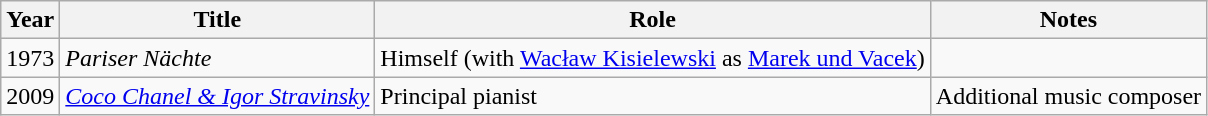<table class="wikitable sortable">
<tr>
<th>Year</th>
<th>Title</th>
<th>Role</th>
<th class="unsortable">Notes</th>
</tr>
<tr>
<td>1973</td>
<td><em>Pariser Nächte</em></td>
<td>Himself (with <a href='#'>Wacław Kisielewski</a> as <a href='#'>Marek und Vacek</a>)</td>
<td></td>
</tr>
<tr>
<td>2009</td>
<td><em><a href='#'>Coco Chanel & Igor Stravinsky</a></em></td>
<td>Principal pianist</td>
<td>Additional music composer</td>
</tr>
</table>
